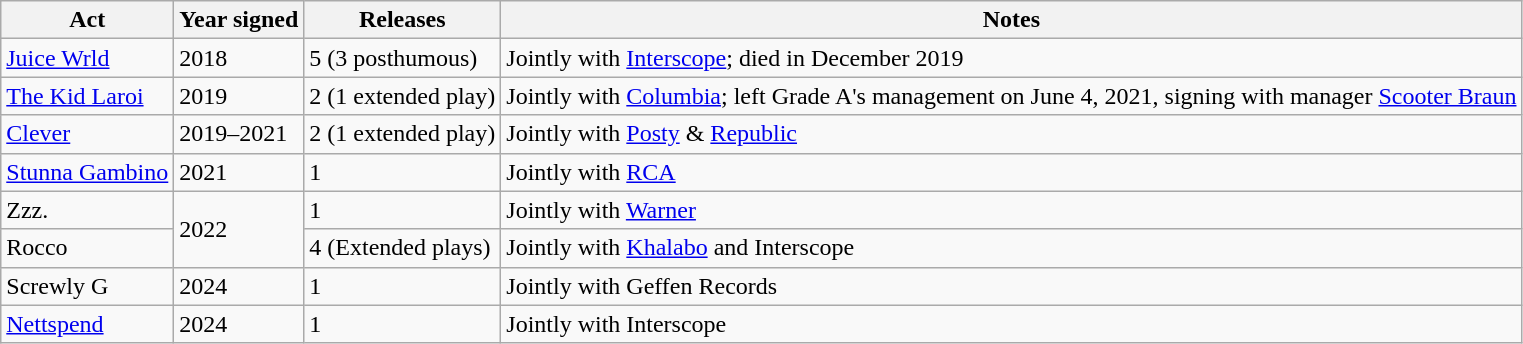<table class="wikitable sortable">
<tr>
<th>Act</th>
<th>Year signed</th>
<th>Releases</th>
<th>Notes</th>
</tr>
<tr>
<td><a href='#'>Juice Wrld</a></td>
<td>2018</td>
<td>5 (3 posthumous)</td>
<td>Jointly with <a href='#'>Interscope</a>; died in December 2019</td>
</tr>
<tr>
<td><a href='#'>The Kid Laroi</a></td>
<td>2019</td>
<td>2 (1 extended play)</td>
<td>Jointly with <a href='#'>Columbia</a>; left Grade A's management on June 4, 2021, signing with manager <a href='#'>Scooter Braun</a></td>
</tr>
<tr>
<td><a href='#'>Clever</a></td>
<td>2019–2021</td>
<td>2 (1 extended play)</td>
<td>Jointly with <a href='#'>Posty</a> & <a href='#'>Republic</a></td>
</tr>
<tr>
<td><a href='#'>Stunna Gambino</a></td>
<td>2021</td>
<td>1</td>
<td>Jointly with <a href='#'>RCA</a></td>
</tr>
<tr>
<td>Zzz.</td>
<td rowspan="2">2022</td>
<td>1</td>
<td>Jointly with <a href='#'>Warner</a></td>
</tr>
<tr>
<td>Rocco</td>
<td>4 (Extended plays)</td>
<td>Jointly with <a href='#'>Khalabo</a> and Interscope</td>
</tr>
<tr>
<td>Screwly G</td>
<td>2024</td>
<td>1</td>
<td>Jointly with Geffen Records</td>
</tr>
<tr>
<td><a href='#'>Nettspend</a></td>
<td>2024</td>
<td>1</td>
<td>Jointly with Interscope</td>
</tr>
</table>
